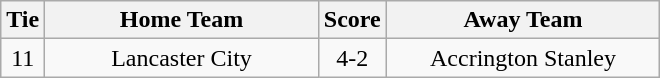<table class="wikitable" style="text-align:center;">
<tr>
<th width=20>Tie</th>
<th width=175>Home Team</th>
<th width=20>Score</th>
<th width=175>Away Team</th>
</tr>
<tr>
<td>11</td>
<td>Lancaster City</td>
<td>4-2</td>
<td>Accrington Stanley</td>
</tr>
</table>
